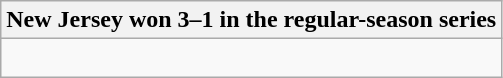<table class="wikitable collapsible collapsed">
<tr>
<th>New Jersey won 3–1 in the regular-season series</th>
</tr>
<tr>
<td><br>


</td>
</tr>
</table>
